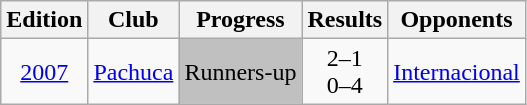<table class="wikitable" style="text-align: center;">
<tr>
<th>Edition</th>
<th>Club</th>
<th>Progress</th>
<th>Results</th>
<th>Opponents</th>
</tr>
<tr>
<td><a href='#'>2007</a></td>
<td><a href='#'>Pachuca</a></td>
<td bgcolor="silver">Runners-up</td>
<td>2–1<br>0–4</td>
<td> <a href='#'>Internacional</a></td>
</tr>
</table>
